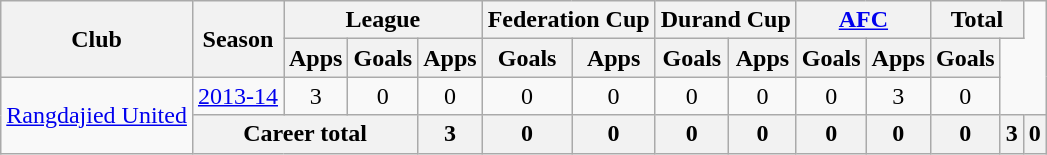<table class="wikitable" style="text-align: center;">
<tr>
<th rowspan="2">Club</th>
<th rowspan="2">Season</th>
<th colspan="3">League</th>
<th colspan="2">Federation Cup</th>
<th colspan="2">Durand Cup</th>
<th colspan="2"><a href='#'>AFC</a></th>
<th colspan="2">Total</th>
</tr>
<tr>
<th>Apps</th>
<th>Goals</th>
<th>Apps</th>
<th>Goals</th>
<th>Apps</th>
<th>Goals</th>
<th>Apps</th>
<th>Goals</th>
<th>Apps</th>
<th>Goals</th>
</tr>
<tr>
<td rowspan="2"><a href='#'>Rangdajied United</a></td>
<td><a href='#'>2013-14</a></td>
<td>3</td>
<td>0</td>
<td>0</td>
<td>0</td>
<td>0</td>
<td>0</td>
<td>0</td>
<td>0</td>
<td>3</td>
<td>0</td>
</tr>
<tr>
<th colspan="3">Career total</th>
<th>3</th>
<th>0</th>
<th>0</th>
<th>0</th>
<th>0</th>
<th>0</th>
<th>0</th>
<th>0</th>
<th>3</th>
<th>0</th>
</tr>
</table>
